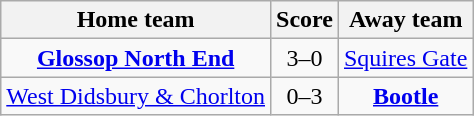<table class="wikitable" style="text-align: center">
<tr>
<th>Home team</th>
<th>Score</th>
<th>Away team</th>
</tr>
<tr>
<td><strong><a href='#'>Glossop North End</a></strong></td>
<td>3–0</td>
<td><a href='#'>Squires Gate</a></td>
</tr>
<tr>
<td><a href='#'>West Didsbury & Chorlton</a></td>
<td>0–3</td>
<td><strong><a href='#'>Bootle</a></strong></td>
</tr>
</table>
